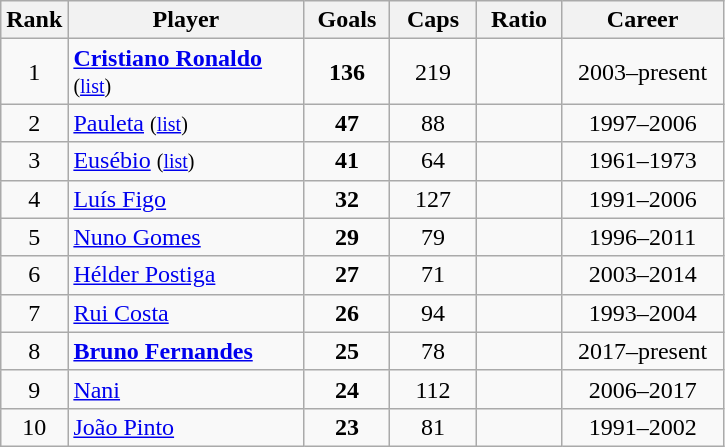<table class="wikitable sortable" style="text-align:center">
<tr>
<th width=30>Rank</th>
<th width=150>Player</th>
<th width=50>Goals</th>
<th width=50>Caps</th>
<th width=50>Ratio</th>
<th width=100>Career</th>
</tr>
<tr>
<td>1</td>
<td style="text-align:left"><strong><a href='#'>Cristiano Ronaldo</a></strong> <small>(<a href='#'>list</a>)</small></td>
<td><strong>136</strong></td>
<td>219</td>
<td></td>
<td>2003–present</td>
</tr>
<tr>
<td>2</td>
<td style="text-align:left"><a href='#'>Pauleta</a> <small>(<a href='#'>list</a>)</small></td>
<td><strong>47</strong></td>
<td>88</td>
<td></td>
<td>1997–2006</td>
</tr>
<tr>
<td>3</td>
<td style="text-align:left"><a href='#'>Eusébio</a> <small>(<a href='#'>list</a>)</small></td>
<td><strong>41</strong></td>
<td>64</td>
<td></td>
<td>1961–1973</td>
</tr>
<tr>
<td>4</td>
<td style="text-align:left"><a href='#'>Luís Figo</a></td>
<td><strong>32</strong></td>
<td>127</td>
<td></td>
<td>1991–2006</td>
</tr>
<tr>
<td>5</td>
<td style="text-align:left"><a href='#'>Nuno Gomes</a></td>
<td><strong>29</strong></td>
<td>79</td>
<td></td>
<td>1996–2011</td>
</tr>
<tr>
<td>6</td>
<td style="text-align:left"><a href='#'>Hélder Postiga</a></td>
<td><strong>27</strong></td>
<td>71</td>
<td></td>
<td>2003–2014</td>
</tr>
<tr>
<td>7</td>
<td style="text-align:left"><a href='#'>Rui Costa</a></td>
<td><strong>26</strong></td>
<td>94</td>
<td></td>
<td>1993–2004</td>
</tr>
<tr>
<td>8</td>
<td style="text-align:left"><strong><a href='#'>Bruno Fernandes</a></strong></td>
<td><strong>25</strong></td>
<td>78</td>
<td></td>
<td>2017–present</td>
</tr>
<tr>
<td>9</td>
<td style="text-align:left"><a href='#'>Nani</a></td>
<td><strong>24</strong></td>
<td>112</td>
<td></td>
<td>2006–2017</td>
</tr>
<tr>
<td>10</td>
<td style="text-align:left"><a href='#'>João Pinto</a></td>
<td><strong>23</strong></td>
<td>81</td>
<td></td>
<td>1991–2002</td>
</tr>
</table>
